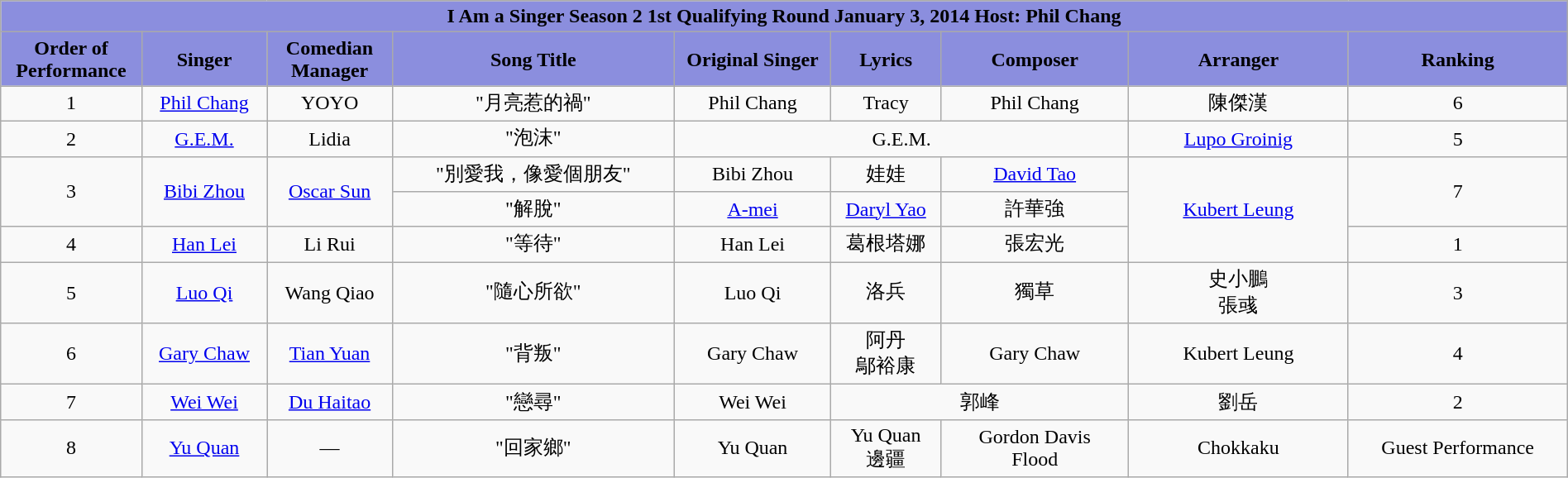<table class="wikitable sortable mw-collapsible" width="100%" style="text-align:center">
<tr align=center style="background:#8B8EDE">
<td colspan="10"><div><strong>I Am a Singer Season 2 1st Qualifying Round January 3, 2014 Host: Phil Chang</strong></div></td>
</tr>
<tr align=center style="background:#8B8EDE">
<td style="width:9%"><strong>Order of Performance</strong></td>
<td style="width:8%"><strong>Singer</strong></td>
<td style="width:8%"><strong>Comedian Manager</strong></td>
<td style="width:18%"><strong>Song Title</strong></td>
<td style="width:10%"><strong>Original Singer</strong></td>
<td style=width:10%"><strong>Lyrics</strong></td>
<td style="width:12%"><strong>Composer</strong></td>
<td style="width:14%"><strong>Arranger</strong></td>
<td style="width:14%"><strong>Ranking</strong></td>
</tr>
<tr>
<td>1</td>
<td><a href='#'>Phil Chang</a></td>
<td>YOYO</td>
<td>"月亮惹的禍"</td>
<td>Phil Chang</td>
<td>Tracy</td>
<td>Phil Chang</td>
<td>陳傑漢</td>
<td>6 </td>
</tr>
<tr>
<td>2</td>
<td><a href='#'>G.E.M.</a></td>
<td>Lidia</td>
<td>"泡沫"</td>
<td colspan="3">G.E.M.</td>
<td><a href='#'>Lupo Groinig</a></td>
<td>5 </td>
</tr>
<tr>
<td rowspan="2">3</td>
<td rowspan="2"><a href='#'>Bibi Zhou</a></td>
<td rowspan="2"><a href='#'>Oscar Sun</a></td>
<td>"別愛我，像愛個朋友"</td>
<td>Bibi Zhou</td>
<td>娃娃</td>
<td><a href='#'>David Tao</a></td>
<td rowspan="3"><a href='#'>Kubert Leung</a></td>
<td rowspan="2">7 </td>
</tr>
<tr>
<td>"解脫"</td>
<td><a href='#'>A-mei</a></td>
<td><a href='#'>Daryl Yao</a></td>
<td>許華強</td>
</tr>
<tr>
<td>4</td>
<td><a href='#'>Han Lei</a></td>
<td>Li Rui</td>
<td>"等待"</td>
<td>Han Lei</td>
<td>葛根塔娜</td>
<td>張宏光</td>
<td>1 </td>
</tr>
<tr>
<td>5</td>
<td><a href='#'>Luo Qi</a></td>
<td>Wang Qiao</td>
<td>"隨心所欲"</td>
<td>Luo Qi</td>
<td>洛兵</td>
<td>獨草</td>
<td>史小鵬<br>張彧</td>
<td>3 </td>
</tr>
<tr>
<td>6</td>
<td><a href='#'>Gary Chaw</a></td>
<td><a href='#'>Tian Yuan</a></td>
<td>"背叛"</td>
<td>Gary Chaw</td>
<td>阿丹<br>鄔裕康</td>
<td>Gary Chaw</td>
<td>Kubert Leung</td>
<td>4</td>
</tr>
<tr>
<td>7</td>
<td><a href='#'>Wei Wei</a></td>
<td><a href='#'>Du Haitao</a></td>
<td>"戀尋"</td>
<td>Wei Wei</td>
<td colspan="2">郭峰</td>
<td>劉岳</td>
<td>2</td>
</tr>
<tr>
<td>8</td>
<td><a href='#'>Yu Quan</a></td>
<td>—</td>
<td>"回家鄉"</td>
<td>Yu Quan</td>
<td>Yu Quan<br>邊疆</td>
<td>Gordon Davis<br>Flood</td>
<td>Chokkaku</td>
<td>Guest Performance</td>
</tr>
</table>
